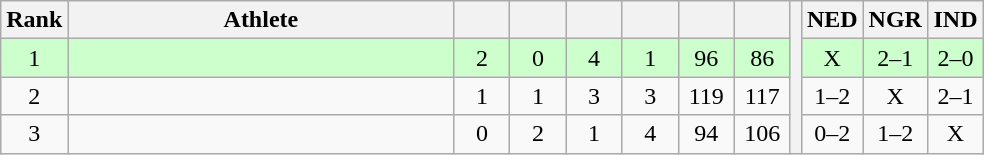<table class="wikitable" style="text-align:center">
<tr>
<th>Rank</th>
<th width=250>Athlete</th>
<th width=30></th>
<th width=30></th>
<th width=30></th>
<th width=30></th>
<th width=30></th>
<th width=30></th>
<th rowspan=4></th>
<th width=30>NED</th>
<th width=30>NGR</th>
<th width=30>IND</th>
</tr>
<tr style="background-color:#ccffcc;">
<td>1</td>
<td align=left></td>
<td>2</td>
<td>0</td>
<td>4</td>
<td>1</td>
<td>96</td>
<td>86</td>
<td>X</td>
<td>2–1</td>
<td>2–0</td>
</tr>
<tr>
<td>2</td>
<td align=left></td>
<td>1</td>
<td>1</td>
<td>3</td>
<td>3</td>
<td>119</td>
<td>117</td>
<td>1–2</td>
<td>X</td>
<td>2–1</td>
</tr>
<tr>
<td>3</td>
<td align=left></td>
<td>0</td>
<td>2</td>
<td>1</td>
<td>4</td>
<td>94</td>
<td>106</td>
<td>0–2</td>
<td>1–2</td>
<td>X</td>
</tr>
</table>
